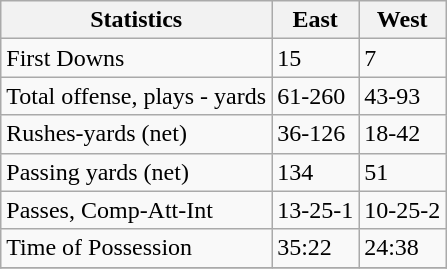<table class="wikitable">
<tr>
<th>Statistics</th>
<th>East</th>
<th>West</th>
</tr>
<tr>
<td>First Downs</td>
<td>15</td>
<td>7</td>
</tr>
<tr>
<td>Total offense, plays - yards</td>
<td>61-260</td>
<td>43-93</td>
</tr>
<tr>
<td>Rushes-yards (net)</td>
<td>36-126</td>
<td>18-42</td>
</tr>
<tr>
<td>Passing yards (net)</td>
<td>134</td>
<td>51</td>
</tr>
<tr>
<td>Passes, Comp-Att-Int</td>
<td>13-25-1</td>
<td>10-25-2</td>
</tr>
<tr>
<td>Time of Possession</td>
<td>35:22</td>
<td>24:38</td>
</tr>
<tr>
</tr>
</table>
